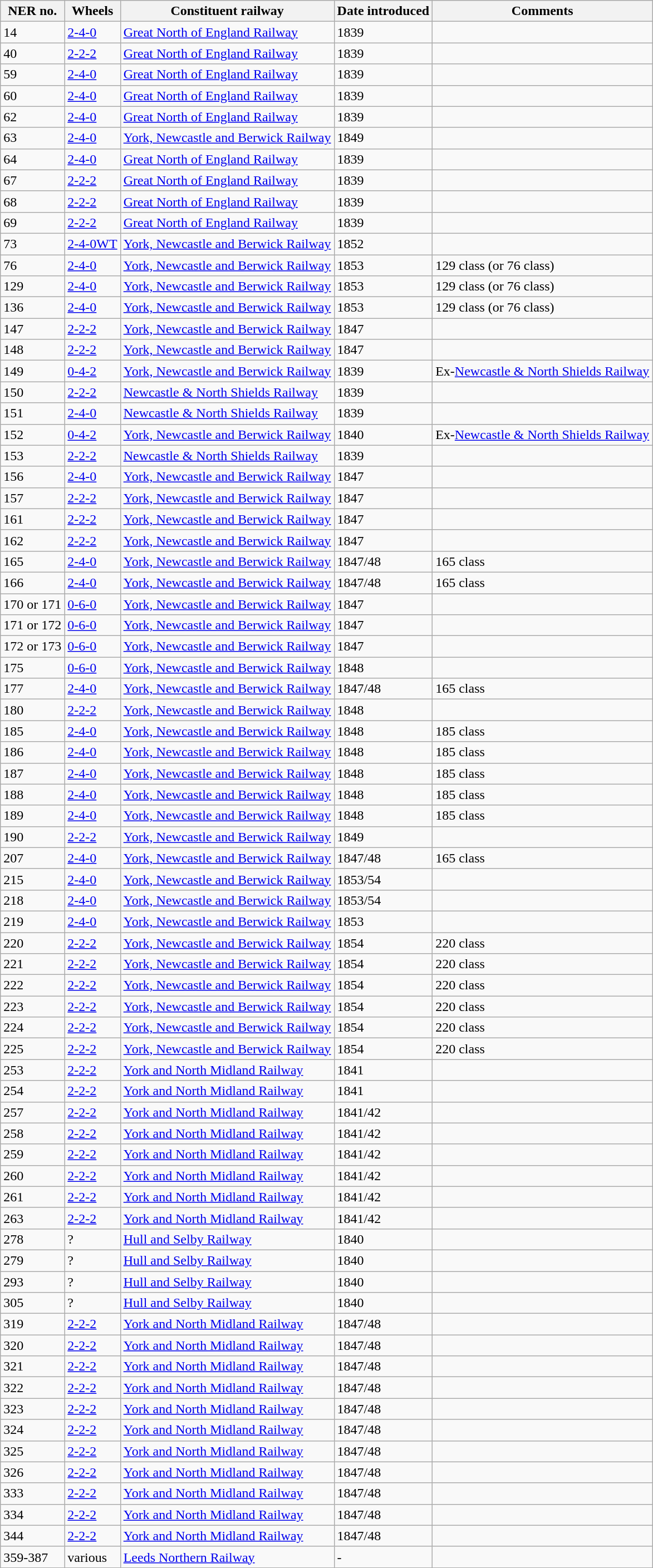<table class="wikitable">
<tr>
<th>NER no.</th>
<th>Wheels</th>
<th>Constituent railway</th>
<th>Date introduced</th>
<th>Comments</th>
</tr>
<tr>
<td>14</td>
<td><a href='#'>2-4-0</a></td>
<td><a href='#'>Great North of England Railway</a></td>
<td>1839</td>
<td></td>
</tr>
<tr>
<td>40</td>
<td><a href='#'>2-2-2</a></td>
<td><a href='#'>Great North of England Railway</a></td>
<td>1839</td>
<td></td>
</tr>
<tr>
<td>59</td>
<td><a href='#'>2-4-0</a></td>
<td><a href='#'>Great North of England Railway</a></td>
<td>1839</td>
<td></td>
</tr>
<tr>
<td>60</td>
<td><a href='#'>2-4-0</a></td>
<td><a href='#'>Great North of England Railway</a></td>
<td>1839</td>
<td></td>
</tr>
<tr>
<td>62</td>
<td><a href='#'>2-4-0</a></td>
<td><a href='#'>Great North of England Railway</a></td>
<td>1839</td>
<td></td>
</tr>
<tr>
<td>63</td>
<td><a href='#'>2-4-0</a></td>
<td><a href='#'>York, Newcastle and Berwick Railway</a></td>
<td>1849</td>
<td></td>
</tr>
<tr>
<td>64</td>
<td><a href='#'>2-4-0</a></td>
<td><a href='#'>Great North of England Railway</a></td>
<td>1839</td>
<td></td>
</tr>
<tr>
<td>67</td>
<td><a href='#'>2-2-2</a></td>
<td><a href='#'>Great North of England Railway</a></td>
<td>1839</td>
<td></td>
</tr>
<tr>
<td>68</td>
<td><a href='#'>2-2-2</a></td>
<td><a href='#'>Great North of England Railway</a></td>
<td>1839</td>
<td></td>
</tr>
<tr>
<td>69</td>
<td><a href='#'>2-2-2</a></td>
<td><a href='#'>Great North of England Railway</a></td>
<td>1839</td>
<td></td>
</tr>
<tr>
<td>73</td>
<td><a href='#'>2-4-0WT</a></td>
<td><a href='#'>York, Newcastle and Berwick Railway</a></td>
<td>1852</td>
<td></td>
</tr>
<tr>
<td>76</td>
<td><a href='#'>2-4-0</a></td>
<td><a href='#'>York, Newcastle and Berwick Railway</a></td>
<td>1853</td>
<td>129 class (or 76 class)</td>
</tr>
<tr>
<td>129</td>
<td><a href='#'>2-4-0</a></td>
<td><a href='#'>York, Newcastle and Berwick Railway</a></td>
<td>1853</td>
<td>129 class (or 76 class)</td>
</tr>
<tr>
<td>136</td>
<td><a href='#'>2-4-0</a></td>
<td><a href='#'>York, Newcastle and Berwick Railway</a></td>
<td>1853</td>
<td>129 class (or 76 class)</td>
</tr>
<tr>
<td>147</td>
<td><a href='#'>2-2-2</a></td>
<td><a href='#'>York, Newcastle and Berwick Railway</a></td>
<td>1847</td>
<td></td>
</tr>
<tr>
<td>148</td>
<td><a href='#'>2-2-2</a></td>
<td><a href='#'>York, Newcastle and Berwick Railway</a></td>
<td>1847</td>
<td></td>
</tr>
<tr>
<td>149</td>
<td><a href='#'>0-4-2</a></td>
<td><a href='#'>York, Newcastle and Berwick Railway</a></td>
<td>1839</td>
<td>Ex-<a href='#'>Newcastle & North Shields Railway</a></td>
</tr>
<tr>
<td>150</td>
<td><a href='#'>2-2-2</a></td>
<td><a href='#'>Newcastle & North Shields Railway</a></td>
<td>1839</td>
<td></td>
</tr>
<tr>
<td>151</td>
<td><a href='#'>2-4-0</a></td>
<td><a href='#'>Newcastle & North Shields Railway</a></td>
<td>1839</td>
<td></td>
</tr>
<tr>
<td>152</td>
<td><a href='#'>0-4-2</a></td>
<td><a href='#'>York, Newcastle and Berwick Railway</a></td>
<td>1840</td>
<td>Ex-<a href='#'>Newcastle & North Shields Railway</a></td>
</tr>
<tr>
<td>153</td>
<td><a href='#'>2-2-2</a></td>
<td><a href='#'>Newcastle & North Shields Railway</a></td>
<td>1839</td>
<td></td>
</tr>
<tr>
<td>156</td>
<td><a href='#'>2-4-0</a></td>
<td><a href='#'>York, Newcastle and Berwick Railway</a></td>
<td>1847</td>
<td></td>
</tr>
<tr>
<td>157</td>
<td><a href='#'>2-2-2</a></td>
<td><a href='#'>York, Newcastle and Berwick Railway</a></td>
<td>1847</td>
<td></td>
</tr>
<tr>
<td>161</td>
<td><a href='#'>2-2-2</a></td>
<td><a href='#'>York, Newcastle and Berwick Railway</a></td>
<td>1847</td>
<td></td>
</tr>
<tr>
<td>162</td>
<td><a href='#'>2-2-2</a></td>
<td><a href='#'>York, Newcastle and Berwick Railway</a></td>
<td>1847</td>
<td></td>
</tr>
<tr>
<td>165</td>
<td><a href='#'>2-4-0</a></td>
<td><a href='#'>York, Newcastle and Berwick Railway</a></td>
<td>1847/48</td>
<td>165 class</td>
</tr>
<tr>
<td>166</td>
<td><a href='#'>2-4-0</a></td>
<td><a href='#'>York, Newcastle and Berwick Railway</a></td>
<td>1847/48</td>
<td>165 class</td>
</tr>
<tr>
<td>170 or 171</td>
<td><a href='#'>0-6-0</a></td>
<td><a href='#'>York, Newcastle and Berwick Railway</a></td>
<td>1847</td>
<td></td>
</tr>
<tr>
<td>171 or 172</td>
<td><a href='#'>0-6-0</a></td>
<td><a href='#'>York, Newcastle and Berwick Railway</a></td>
<td>1847</td>
<td></td>
</tr>
<tr>
<td>172 or 173</td>
<td><a href='#'>0-6-0</a></td>
<td><a href='#'>York, Newcastle and Berwick Railway</a></td>
<td>1847</td>
<td></td>
</tr>
<tr>
<td>175</td>
<td><a href='#'>0-6-0</a></td>
<td><a href='#'>York, Newcastle and Berwick Railway</a></td>
<td>1848</td>
<td></td>
</tr>
<tr>
<td>177</td>
<td><a href='#'>2-4-0</a></td>
<td><a href='#'>York, Newcastle and Berwick Railway</a></td>
<td>1847/48</td>
<td>165 class</td>
</tr>
<tr>
<td>180</td>
<td><a href='#'>2-2-2</a></td>
<td><a href='#'>York, Newcastle and Berwick Railway</a></td>
<td>1848</td>
<td></td>
</tr>
<tr>
<td>185</td>
<td><a href='#'>2-4-0</a></td>
<td><a href='#'>York, Newcastle and Berwick Railway</a></td>
<td>1848</td>
<td>185 class</td>
</tr>
<tr>
<td>186</td>
<td><a href='#'>2-4-0</a></td>
<td><a href='#'>York, Newcastle and Berwick Railway</a></td>
<td>1848</td>
<td>185 class</td>
</tr>
<tr>
<td>187</td>
<td><a href='#'>2-4-0</a></td>
<td><a href='#'>York, Newcastle and Berwick Railway</a></td>
<td>1848</td>
<td>185 class</td>
</tr>
<tr>
<td>188</td>
<td><a href='#'>2-4-0</a></td>
<td><a href='#'>York, Newcastle and Berwick Railway</a></td>
<td>1848</td>
<td>185 class</td>
</tr>
<tr>
<td>189</td>
<td><a href='#'>2-4-0</a></td>
<td><a href='#'>York, Newcastle and Berwick Railway</a></td>
<td>1848</td>
<td>185 class</td>
</tr>
<tr>
<td>190</td>
<td><a href='#'>2-2-2</a></td>
<td><a href='#'>York, Newcastle and Berwick Railway</a></td>
<td>1849</td>
<td></td>
</tr>
<tr>
<td>207</td>
<td><a href='#'>2-4-0</a></td>
<td><a href='#'>York, Newcastle and Berwick Railway</a></td>
<td>1847/48</td>
<td>165 class</td>
</tr>
<tr>
<td>215</td>
<td><a href='#'>2-4-0</a></td>
<td><a href='#'>York, Newcastle and Berwick Railway</a></td>
<td>1853/54</td>
<td></td>
</tr>
<tr>
<td>218</td>
<td><a href='#'>2-4-0</a></td>
<td><a href='#'>York, Newcastle and Berwick Railway</a></td>
<td>1853/54</td>
<td></td>
</tr>
<tr>
<td>219</td>
<td><a href='#'>2-4-0</a></td>
<td><a href='#'>York, Newcastle and Berwick Railway</a></td>
<td>1853</td>
<td></td>
</tr>
<tr>
<td>220</td>
<td><a href='#'>2-2-2</a></td>
<td><a href='#'>York, Newcastle and Berwick Railway</a></td>
<td>1854</td>
<td>220 class</td>
</tr>
<tr>
<td>221</td>
<td><a href='#'>2-2-2</a></td>
<td><a href='#'>York, Newcastle and Berwick Railway</a></td>
<td>1854</td>
<td>220 class</td>
</tr>
<tr>
<td>222</td>
<td><a href='#'>2-2-2</a></td>
<td><a href='#'>York, Newcastle and Berwick Railway</a></td>
<td>1854</td>
<td>220 class</td>
</tr>
<tr>
<td>223</td>
<td><a href='#'>2-2-2</a></td>
<td><a href='#'>York, Newcastle and Berwick Railway</a></td>
<td>1854</td>
<td>220 class</td>
</tr>
<tr>
<td>224</td>
<td><a href='#'>2-2-2</a></td>
<td><a href='#'>York, Newcastle and Berwick Railway</a></td>
<td>1854</td>
<td>220 class</td>
</tr>
<tr>
<td>225</td>
<td><a href='#'>2-2-2</a></td>
<td><a href='#'>York, Newcastle and Berwick Railway</a></td>
<td>1854</td>
<td>220 class</td>
</tr>
<tr>
<td>253</td>
<td><a href='#'>2-2-2</a></td>
<td><a href='#'>York and North Midland Railway</a></td>
<td>1841</td>
<td></td>
</tr>
<tr>
<td>254</td>
<td><a href='#'>2-2-2</a></td>
<td><a href='#'>York and North Midland Railway</a></td>
<td>1841</td>
<td></td>
</tr>
<tr>
<td>257</td>
<td><a href='#'>2-2-2</a></td>
<td><a href='#'>York and North Midland Railway</a></td>
<td>1841/42</td>
<td></td>
</tr>
<tr>
<td>258</td>
<td><a href='#'>2-2-2</a></td>
<td><a href='#'>York and North Midland Railway</a></td>
<td>1841/42</td>
<td></td>
</tr>
<tr>
<td>259</td>
<td><a href='#'>2-2-2</a></td>
<td><a href='#'>York and North Midland Railway</a></td>
<td>1841/42</td>
<td></td>
</tr>
<tr>
<td>260</td>
<td><a href='#'>2-2-2</a></td>
<td><a href='#'>York and North Midland Railway</a></td>
<td>1841/42</td>
<td></td>
</tr>
<tr>
<td>261</td>
<td><a href='#'>2-2-2</a></td>
<td><a href='#'>York and North Midland Railway</a></td>
<td>1841/42</td>
<td></td>
</tr>
<tr>
<td>263</td>
<td><a href='#'>2-2-2</a></td>
<td><a href='#'>York and North Midland Railway</a></td>
<td>1841/42</td>
<td></td>
</tr>
<tr>
<td>278</td>
<td>?</td>
<td><a href='#'>Hull and Selby Railway</a></td>
<td>1840</td>
<td></td>
</tr>
<tr>
<td>279</td>
<td>?</td>
<td><a href='#'>Hull and Selby Railway</a></td>
<td>1840</td>
<td></td>
</tr>
<tr>
<td>293</td>
<td>?</td>
<td><a href='#'>Hull and Selby Railway</a></td>
<td>1840</td>
<td></td>
</tr>
<tr>
<td>305</td>
<td>?</td>
<td><a href='#'>Hull and Selby Railway</a></td>
<td>1840</td>
<td></td>
</tr>
<tr>
<td>319</td>
<td><a href='#'>2-2-2</a></td>
<td><a href='#'>York and North Midland Railway</a></td>
<td>1847/48</td>
<td></td>
</tr>
<tr>
<td>320</td>
<td><a href='#'>2-2-2</a></td>
<td><a href='#'>York and North Midland Railway</a></td>
<td>1847/48</td>
<td></td>
</tr>
<tr>
<td>321</td>
<td><a href='#'>2-2-2</a></td>
<td><a href='#'>York and North Midland Railway</a></td>
<td>1847/48</td>
<td></td>
</tr>
<tr>
<td>322</td>
<td><a href='#'>2-2-2</a></td>
<td><a href='#'>York and North Midland Railway</a></td>
<td>1847/48</td>
<td></td>
</tr>
<tr>
<td>323</td>
<td><a href='#'>2-2-2</a></td>
<td><a href='#'>York and North Midland Railway</a></td>
<td>1847/48</td>
<td></td>
</tr>
<tr>
<td>324</td>
<td><a href='#'>2-2-2</a></td>
<td><a href='#'>York and North Midland Railway</a></td>
<td>1847/48</td>
<td></td>
</tr>
<tr>
<td>325</td>
<td><a href='#'>2-2-2</a></td>
<td><a href='#'>York and North Midland Railway</a></td>
<td>1847/48</td>
<td></td>
</tr>
<tr>
<td>326</td>
<td><a href='#'>2-2-2</a></td>
<td><a href='#'>York and North Midland Railway</a></td>
<td>1847/48</td>
<td></td>
</tr>
<tr>
<td>333</td>
<td><a href='#'>2-2-2</a></td>
<td><a href='#'>York and North Midland Railway</a></td>
<td>1847/48</td>
<td></td>
</tr>
<tr>
<td>334</td>
<td><a href='#'>2-2-2</a></td>
<td><a href='#'>York and North Midland Railway</a></td>
<td>1847/48</td>
<td></td>
</tr>
<tr>
<td>344</td>
<td><a href='#'>2-2-2</a></td>
<td><a href='#'>York and North Midland Railway</a></td>
<td>1847/48</td>
<td></td>
</tr>
<tr>
<td>359-387</td>
<td>various</td>
<td><a href='#'>Leeds Northern Railway</a></td>
<td>-</td>
<td></td>
</tr>
</table>
